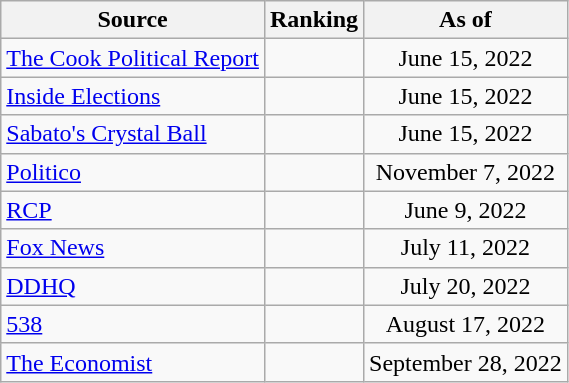<table class="wikitable" style="text-align:center">
<tr>
<th>Source</th>
<th>Ranking</th>
<th>As of</th>
</tr>
<tr>
<td align=left><a href='#'>The Cook Political Report</a></td>
<td></td>
<td>June 15, 2022</td>
</tr>
<tr>
<td align=left><a href='#'>Inside Elections</a></td>
<td></td>
<td>June 15, 2022</td>
</tr>
<tr>
<td align=left><a href='#'>Sabato's Crystal Ball</a></td>
<td></td>
<td>June 15, 2022</td>
</tr>
<tr>
<td align="left"><a href='#'>Politico</a></td>
<td></td>
<td>November 7, 2022</td>
</tr>
<tr>
<td align="left"><a href='#'>RCP</a></td>
<td></td>
<td>June 9, 2022</td>
</tr>
<tr>
<td align=left><a href='#'>Fox News</a></td>
<td></td>
<td>July 11, 2022</td>
</tr>
<tr>
<td align="left"><a href='#'>DDHQ</a></td>
<td></td>
<td>July 20, 2022</td>
</tr>
<tr>
<td align="left"><a href='#'>538</a></td>
<td></td>
<td>August 17, 2022</td>
</tr>
<tr>
<td align="left"><a href='#'>The Economist</a></td>
<td></td>
<td>September 28, 2022</td>
</tr>
</table>
